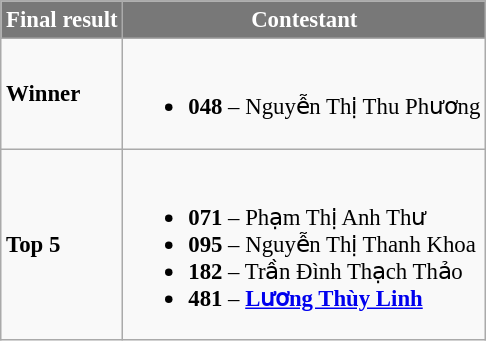<table class="wikitable sortable" style="font-size: 95%;">
<tr>
<th style="background-color:#787878;color:#FFFFFF;">Final result</th>
<th style="background-color:#787878;color:#FFFFFF;">Contestant</th>
</tr>
<tr>
<td><strong>Winner</strong></td>
<td><br><ul><li><strong>048</strong> – Nguyễn Thị Thu Phương</li></ul></td>
</tr>
<tr>
<td><strong>Top 5</strong></td>
<td><br><ul><li><strong>071</strong> – Phạm Thị Anh Thư</li><li><strong>095</strong> – Nguyễn Thị Thanh Khoa</li><li><strong>182</strong> – Trần Đình Thạch Thảo</li><li><strong>481</strong> – <strong><a href='#'>Lương Thùy Linh</a></strong></li></ul></td>
</tr>
</table>
